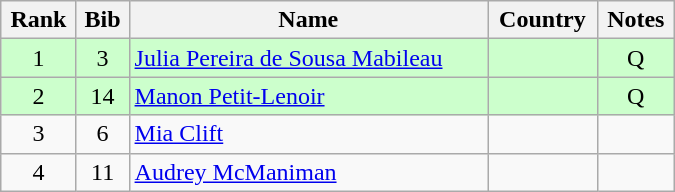<table class="wikitable" style="text-align:center; width:450px">
<tr>
<th>Rank</th>
<th>Bib</th>
<th>Name</th>
<th>Country</th>
<th>Notes</th>
</tr>
<tr bgcolor=ccffcc>
<td>1</td>
<td>3</td>
<td align=left><a href='#'>Julia Pereira de Sousa Mabileau</a></td>
<td align=left></td>
<td>Q</td>
</tr>
<tr bgcolor=ccffcc>
<td>2</td>
<td>14</td>
<td align=left><a href='#'>Manon Petit-Lenoir</a></td>
<td align=left></td>
<td>Q</td>
</tr>
<tr>
<td>3</td>
<td>6</td>
<td align=left><a href='#'>Mia Clift</a></td>
<td align=left></td>
<td></td>
</tr>
<tr>
<td>4</td>
<td>11</td>
<td align=left><a href='#'>Audrey McManiman</a></td>
<td align=left></td>
<td></td>
</tr>
</table>
